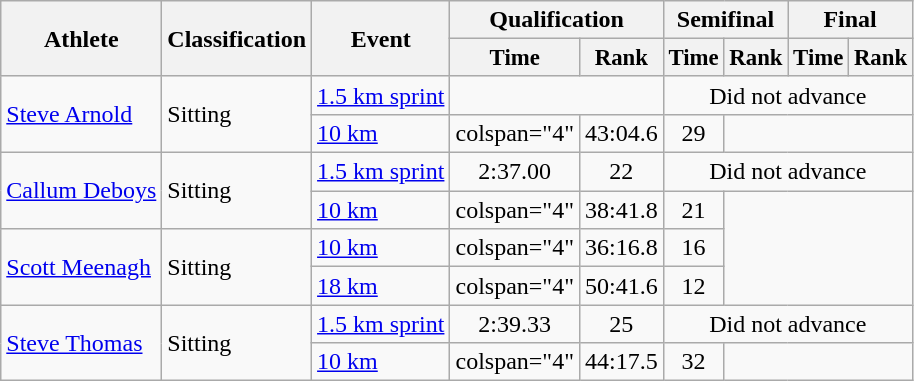<table class="wikitable" style="font-size:100%">
<tr>
<th rowspan="2">Athlete</th>
<th rowspan="2">Classification</th>
<th rowspan="2">Event</th>
<th colspan=2>Qualification</th>
<th colspan=2>Semifinal</th>
<th colspan=2>Final</th>
</tr>
<tr style="font-size:95%">
<th>Time</th>
<th>Rank</th>
<th>Time</th>
<th>Rank</th>
<th>Time</th>
<th>Rank</th>
</tr>
<tr align="center">
<td align="left" rowspan=2><a href='#'>Steve Arnold</a></td>
<td align="left" rowspan=2>Sitting</td>
<td align="left"><a href='#'>1.5 km sprint</a></td>
<td colspan=2></td>
<td colspan=4>Did not advance</td>
</tr>
<tr align="center">
<td align="left"><a href='#'>10 km</a></td>
<td>colspan="4" </td>
<td>43:04.6</td>
<td>29</td>
</tr>
<tr align="center">
<td align="left" rowspan=2><a href='#'>Callum Deboys</a></td>
<td align="left" rowspan=2>Sitting</td>
<td align="left"><a href='#'>1.5 km sprint</a></td>
<td>2:37.00</td>
<td>22</td>
<td colspan=4>Did not advance</td>
</tr>
<tr align="center">
<td align="left"><a href='#'>10 km</a></td>
<td>colspan="4" </td>
<td>38:41.8</td>
<td>21</td>
</tr>
<tr align="center">
<td align="left" rowspan=2><a href='#'>Scott Meenagh</a></td>
<td align="left" rowspan=2>Sitting</td>
<td align="left"><a href='#'>10 km</a></td>
<td>colspan="4" </td>
<td>36:16.8</td>
<td>16</td>
</tr>
<tr align="center">
<td align="left"><a href='#'>18 km</a></td>
<td>colspan="4" </td>
<td>50:41.6</td>
<td>12</td>
</tr>
<tr align="center">
<td align="left" rowspan=2><a href='#'>Steve Thomas</a></td>
<td align="left" rowspan=2>Sitting</td>
<td align="left"><a href='#'>1.5 km sprint</a></td>
<td>2:39.33</td>
<td>25</td>
<td colspan=4>Did not advance</td>
</tr>
<tr align="center">
<td align="left"><a href='#'>10 km</a></td>
<td>colspan="4" </td>
<td>44:17.5</td>
<td>32</td>
</tr>
</table>
